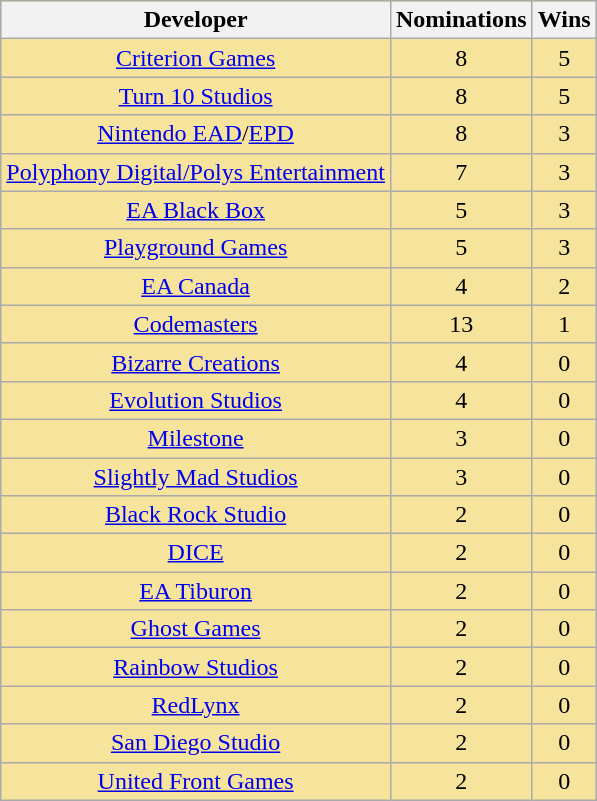<table class="wikitable sortable plainrowheaders" rowspan="2" style="text-align:center; background: #f6e39c">
<tr>
<th scope="col">Developer</th>
<th scope="col">Nominations</th>
<th scope="col">Wins</th>
</tr>
<tr>
<td><a href='#'>Criterion Games</a></td>
<td>8</td>
<td>5</td>
</tr>
<tr>
<td><a href='#'>Turn 10 Studios</a></td>
<td>8</td>
<td>5</td>
</tr>
<tr>
<td><a href='#'>Nintendo EAD</a>/<a href='#'>EPD</a></td>
<td>8</td>
<td>3</td>
</tr>
<tr>
<td><a href='#'>Polyphony Digital/Polys Entertainment</a></td>
<td>7</td>
<td>3</td>
</tr>
<tr>
<td><a href='#'>EA Black Box</a></td>
<td>5</td>
<td>3</td>
</tr>
<tr>
<td><a href='#'>Playground Games</a></td>
<td>5</td>
<td>3</td>
</tr>
<tr>
<td><a href='#'>EA Canada</a></td>
<td>4</td>
<td>2</td>
</tr>
<tr>
<td><a href='#'>Codemasters</a></td>
<td>13</td>
<td>1</td>
</tr>
<tr>
<td><a href='#'>Bizarre Creations</a></td>
<td>4</td>
<td>0</td>
</tr>
<tr>
<td><a href='#'>Evolution Studios</a></td>
<td>4</td>
<td>0</td>
</tr>
<tr>
<td><a href='#'>Milestone</a></td>
<td>3</td>
<td>0</td>
</tr>
<tr>
<td><a href='#'>Slightly Mad Studios</a></td>
<td>3</td>
<td>0</td>
</tr>
<tr>
<td><a href='#'>Black Rock Studio</a></td>
<td>2</td>
<td>0</td>
</tr>
<tr>
<td><a href='#'>DICE</a></td>
<td>2</td>
<td>0</td>
</tr>
<tr>
<td><a href='#'>EA Tiburon</a></td>
<td>2</td>
<td>0</td>
</tr>
<tr>
<td><a href='#'>Ghost Games</a></td>
<td>2</td>
<td>0</td>
</tr>
<tr>
<td><a href='#'>Rainbow Studios</a></td>
<td>2</td>
<td>0</td>
</tr>
<tr>
<td><a href='#'>RedLynx</a></td>
<td>2</td>
<td>0</td>
</tr>
<tr>
<td><a href='#'>San Diego Studio</a></td>
<td>2</td>
<td>0</td>
</tr>
<tr>
<td><a href='#'>United Front Games</a></td>
<td>2</td>
<td>0</td>
</tr>
</table>
